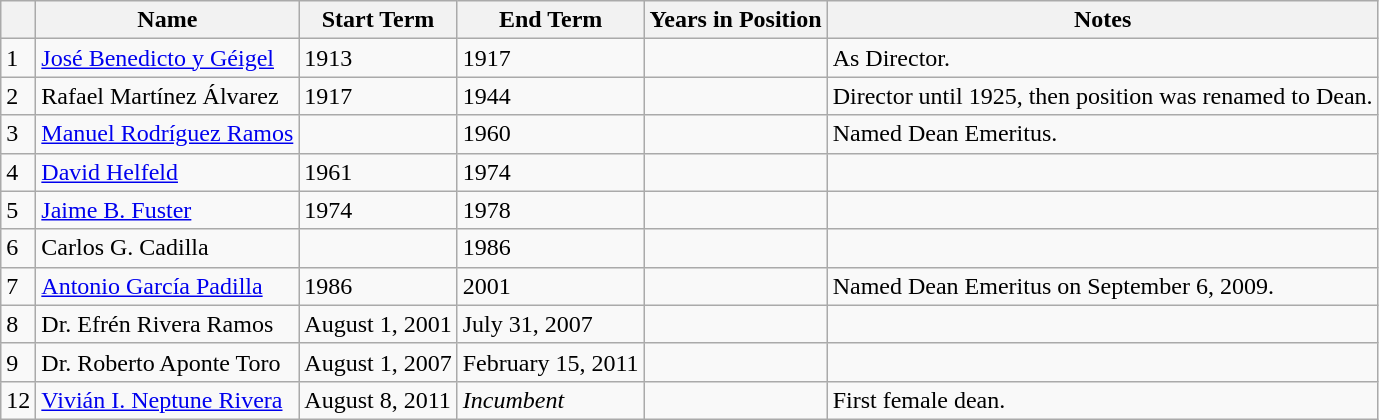<table class="wikitable">
<tr>
<th></th>
<th>Name</th>
<th>Start Term</th>
<th>End Term</th>
<th>Years in Position</th>
<th>Notes</th>
</tr>
<tr>
<td>1</td>
<td><a href='#'>José Benedicto y Géigel</a></td>
<td>1913</td>
<td>1917</td>
<td></td>
<td>As Director.</td>
</tr>
<tr>
<td>2</td>
<td>Rafael Martínez Álvarez</td>
<td>1917</td>
<td>1944</td>
<td></td>
<td>Director until 1925, then position was renamed to Dean.</td>
</tr>
<tr>
<td>3</td>
<td><a href='#'>Manuel Rodríguez Ramos</a></td>
<td></td>
<td>1960</td>
<td></td>
<td>Named Dean Emeritus.</td>
</tr>
<tr>
<td>4</td>
<td><a href='#'>David Helfeld</a></td>
<td>1961</td>
<td>1974</td>
<td></td>
<td></td>
</tr>
<tr>
<td>5</td>
<td><a href='#'>Jaime B. Fuster</a></td>
<td>1974</td>
<td>1978</td>
<td></td>
<td></td>
</tr>
<tr>
<td>6</td>
<td>Carlos G. Cadilla</td>
<td></td>
<td>1986</td>
<td></td>
<td></td>
</tr>
<tr>
<td>7</td>
<td><a href='#'>Antonio García Padilla</a></td>
<td>1986</td>
<td>2001</td>
<td></td>
<td>Named Dean Emeritus on September 6, 2009.</td>
</tr>
<tr>
<td>8</td>
<td>Dr. Efrén Rivera Ramos</td>
<td>August 1, 2001</td>
<td>July 31, 2007</td>
<td></td>
<td></td>
</tr>
<tr>
<td>9</td>
<td>Dr. Roberto Aponte Toro</td>
<td>August 1, 2007</td>
<td>February 15, 2011</td>
<td></td>
<td></td>
</tr>
<tr>
<td>12</td>
<td><a href='#'>Vivián I. Neptune Rivera</a></td>
<td>August 8, 2011</td>
<td><em>Incumbent</em></td>
<td></td>
<td>First female dean.</td>
</tr>
</table>
